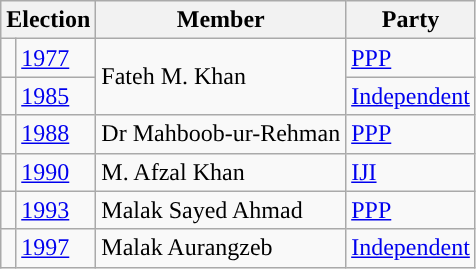<table class="wikitable">
<tr>
<th colspan="2">Election</th>
<th>Member</th>
<th>Party</th>
</tr>
<tr>
<td style="background-color: "></td>
<td><a href='#'>1977</a></td>
<td rowspan=2>Fateh M. Khan</td>
<td><a href='#'>PPP</a></td>
</tr>
<tr>
<td style="background-color: "></td>
<td><a href='#'>1985</a></td>
<td><a href='#'>Independent</a></td>
</tr>
<tr>
<td style="background-color: "></td>
<td><a href='#'>1988</a></td>
<td>Dr Mahboob-ur-Rehman</td>
<td><a href='#'>PPP</a></td>
</tr>
<tr>
<td style="background-color: "></td>
<td><a href='#'>1990</a></td>
<td>M. Afzal Khan</td>
<td><a href='#'>IJI</a></td>
</tr>
<tr>
<td style="background-color: "></td>
<td><a href='#'>1993</a></td>
<td>Malak Sayed Ahmad</td>
<td><a href='#'>PPP</a></td>
</tr>
<tr>
<td style="background-color: "></td>
<td><a href='#'>1997</a></td>
<td>Malak Aurangzeb</td>
<td><a href='#'>Independent</a></td>
</tr>
</table>
